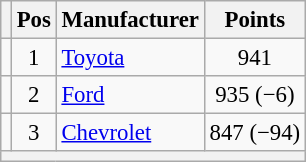<table class="wikitable" style="font-size: 95%">
<tr>
<th></th>
<th>Pos</th>
<th>Manufacturer</th>
<th>Points</th>
</tr>
<tr>
<td align="left"></td>
<td style="text-align:center;">1</td>
<td><a href='#'>Toyota</a></td>
<td style="text-align:center;">941</td>
</tr>
<tr>
<td align="left"></td>
<td style="text-align:center;">2</td>
<td><a href='#'>Ford</a></td>
<td style="text-align:center;">935 (−6)</td>
</tr>
<tr>
<td align="left"></td>
<td style="text-align:center;">3</td>
<td><a href='#'>Chevrolet</a></td>
<td style="text-align:center;">847 (−94)</td>
</tr>
<tr class="sortbottom">
<th colspan="9"></th>
</tr>
</table>
